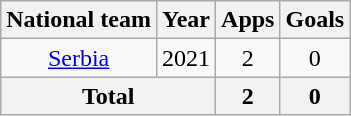<table class="wikitable" style="text-align:center">
<tr>
<th>National team</th>
<th>Year</th>
<th>Apps</th>
<th>Goals</th>
</tr>
<tr>
<td><a href='#'>Serbia</a></td>
<td>2021</td>
<td>2</td>
<td>0</td>
</tr>
<tr>
<th colspan="2">Total</th>
<th>2</th>
<th>0</th>
</tr>
</table>
